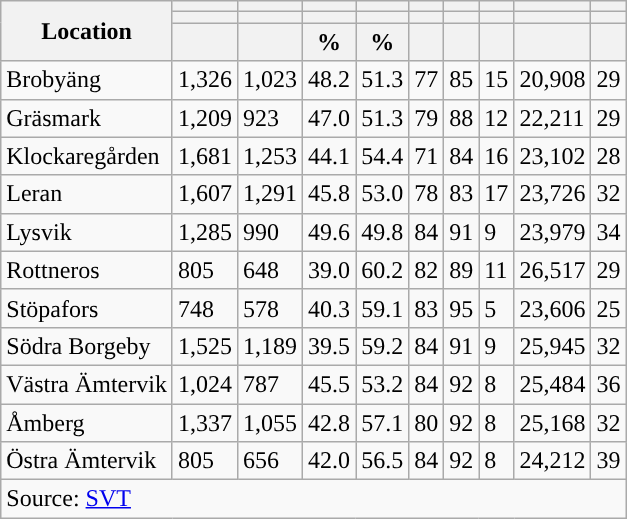<table role="presentation" class="wikitable sortable mw-collapsible">
<tr>
<th rowspan="3">Location</th>
<th></th>
<th></th>
<th></th>
<th></th>
<th></th>
<th></th>
<th></th>
<th></th>
<th></th>
</tr>
<tr>
<th></th>
<th></th>
<th style="background:"></th>
<th style="background:"></th>
<th></th>
<th></th>
<th></th>
<th></th>
<th></th>
</tr>
<tr>
<th data-sort-type="number"></th>
<th data-sort-type="number"></th>
<th data-sort-type="number">%</th>
<th data-sort-type="number">%</th>
<th data-sort-type="number"></th>
<th data-sort-type="number"></th>
<th data-sort-type="number"></th>
<th data-sort-type="number"></th>
<th data-sort-type="number"></th>
</tr>
<tr>
<td align="left">Brobyäng</td>
<td>1,326</td>
<td>1,023</td>
<td>48.2</td>
<td>51.3</td>
<td>77</td>
<td>85</td>
<td>15</td>
<td>20,908</td>
<td>29</td>
</tr>
<tr>
<td align="left">Gräsmark</td>
<td>1,209</td>
<td>923</td>
<td>47.0</td>
<td>51.3</td>
<td>79</td>
<td>88</td>
<td>12</td>
<td>22,211</td>
<td>29</td>
</tr>
<tr>
<td align="left">Klockaregården</td>
<td>1,681</td>
<td>1,253</td>
<td>44.1</td>
<td>54.4</td>
<td>71</td>
<td>84</td>
<td>16</td>
<td>23,102</td>
<td>28</td>
</tr>
<tr>
<td align="left">Leran</td>
<td>1,607</td>
<td>1,291</td>
<td>45.8</td>
<td>53.0</td>
<td>78</td>
<td>83</td>
<td>17</td>
<td>23,726</td>
<td>32</td>
</tr>
<tr>
<td align="left">Lysvik</td>
<td>1,285</td>
<td>990</td>
<td>49.6</td>
<td>49.8</td>
<td>84</td>
<td>91</td>
<td>9</td>
<td>23,979</td>
<td>34</td>
</tr>
<tr>
<td align="left">Rottneros</td>
<td>805</td>
<td>648</td>
<td>39.0</td>
<td>60.2</td>
<td>82</td>
<td>89</td>
<td>11</td>
<td>26,517</td>
<td>29</td>
</tr>
<tr>
<td align="left">Stöpafors</td>
<td>748</td>
<td>578</td>
<td>40.3</td>
<td>59.1</td>
<td>83</td>
<td>95</td>
<td>5</td>
<td>23,606</td>
<td>25</td>
</tr>
<tr>
<td align="left">Södra Borgeby</td>
<td>1,525</td>
<td>1,189</td>
<td>39.5</td>
<td>59.2</td>
<td>84</td>
<td>91</td>
<td>9</td>
<td>25,945</td>
<td>32</td>
</tr>
<tr>
<td align="left">Västra Ämtervik</td>
<td>1,024</td>
<td>787</td>
<td>45.5</td>
<td>53.2</td>
<td>84</td>
<td>92</td>
<td>8</td>
<td>25,484</td>
<td>36</td>
</tr>
<tr>
<td align="left">Åmberg</td>
<td>1,337</td>
<td>1,055</td>
<td>42.8</td>
<td>57.1</td>
<td>80</td>
<td>92</td>
<td>8</td>
<td>25,168</td>
<td>32</td>
</tr>
<tr>
<td align="left">Östra Ämtervik</td>
<td>805</td>
<td>656</td>
<td>42.0</td>
<td>56.5</td>
<td>84</td>
<td>92</td>
<td>8</td>
<td>24,212</td>
<td>39</td>
</tr>
<tr>
<td colspan="10" align="left">Source: <a href='#'>SVT</a></td>
</tr>
</table>
